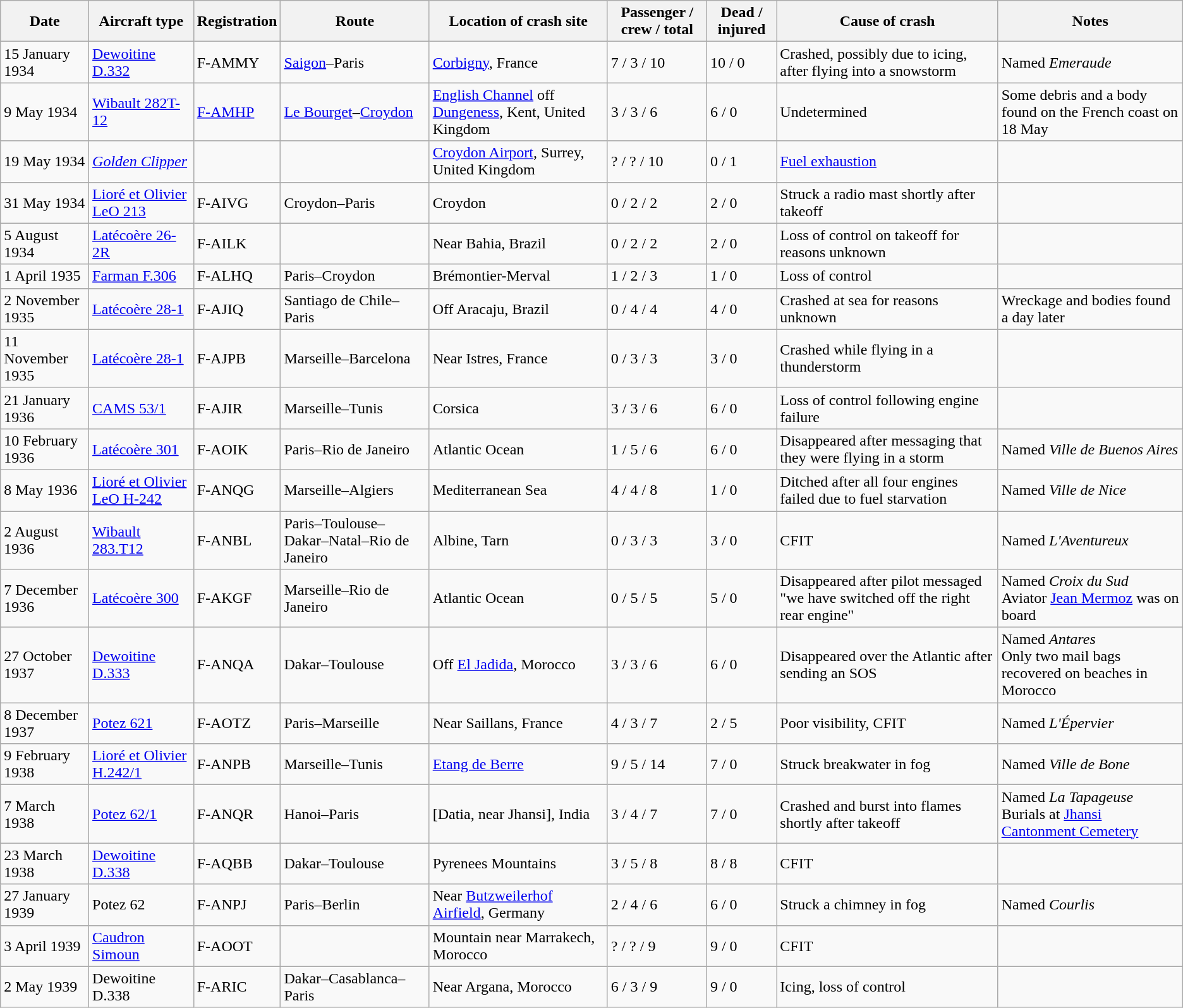<table class="wikitable sortable">
<tr>
<th>Date</th>
<th>Aircraft type</th>
<th>Registration</th>
<th>Route</th>
<th>Location of crash site</th>
<th>Passenger / crew / total</th>
<th>Dead / injured</th>
<th>Cause of crash</th>
<th>Notes</th>
</tr>
<tr>
<td>15 January 1934</td>
<td><a href='#'>Dewoitine D.332</a></td>
<td>F-AMMY</td>
<td><a href='#'>Saigon</a>–Paris</td>
<td><a href='#'>Corbigny</a>, France</td>
<td>7 / 3 / 10</td>
<td>10 / 0</td>
<td>Crashed, possibly due to icing, after flying into a snowstorm</td>
<td>Named <em>Emeraude</em></td>
</tr>
<tr>
<td>9 May 1934</td>
<td><a href='#'>Wibault 282T-12</a></td>
<td><a href='#'>F-AMHP</a></td>
<td><a href='#'>Le Bourget</a>–<a href='#'>Croydon</a></td>
<td><a href='#'>English Channel</a> off <a href='#'>Dungeness</a>, Kent, United Kingdom</td>
<td>3 / 3 / 6</td>
<td>6 / 0</td>
<td>Undetermined</td>
<td>Some debris and a body found on the French coast on 18 May</td>
</tr>
<tr>
<td>19 May 1934</td>
<td><a href='#'><em>Golden Clipper</em></a></td>
<td></td>
<td></td>
<td><a href='#'>Croydon Airport</a>, Surrey, United Kingdom</td>
<td>? / ? / 10</td>
<td>0 / 1</td>
<td><a href='#'>Fuel exhaustion</a></td>
<td></td>
</tr>
<tr>
<td>31 May 1934</td>
<td><a href='#'>Lioré et Olivier LeO 213</a></td>
<td>F-AIVG</td>
<td>Croydon–Paris</td>
<td>Croydon</td>
<td>0 / 2 / 2</td>
<td>2 / 0</td>
<td>Struck a radio mast shortly after takeoff</td>
<td></td>
</tr>
<tr>
<td>5 August 1934</td>
<td><a href='#'>Latécoère 26-2R</a></td>
<td>F-AILK</td>
<td></td>
<td>Near Bahia, Brazil</td>
<td>0 / 2 / 2</td>
<td>2 / 0</td>
<td>Loss of control on takeoff for reasons unknown</td>
<td></td>
</tr>
<tr>
<td>1 April 1935</td>
<td><a href='#'>Farman F.306</a></td>
<td>F-ALHQ</td>
<td>Paris–Croydon</td>
<td>Brémontier-Merval</td>
<td>1 / 2 / 3</td>
<td>1 / 0</td>
<td>Loss of control</td>
<td></td>
</tr>
<tr>
<td>2 November 1935</td>
<td><a href='#'>Latécoère 28-1</a></td>
<td>F-AJIQ</td>
<td>Santiago de Chile–Paris</td>
<td>Off Aracaju, Brazil</td>
<td>0 / 4 / 4</td>
<td>4 / 0</td>
<td>Crashed at sea for reasons unknown</td>
<td>Wreckage and bodies found a day later</td>
</tr>
<tr>
<td>11 November 1935</td>
<td><a href='#'>Latécoère 28-1</a></td>
<td>F-AJPB</td>
<td>Marseille–Barcelona</td>
<td>Near Istres, France</td>
<td>0 / 3 / 3</td>
<td>3 / 0</td>
<td>Crashed while flying in a thunderstorm</td>
<td></td>
</tr>
<tr>
<td>21 January 1936</td>
<td><a href='#'>CAMS 53/1</a></td>
<td>F-AJIR</td>
<td>Marseille–Tunis</td>
<td>Corsica</td>
<td>3 / 3 / 6</td>
<td>6 / 0</td>
<td>Loss of control following engine failure</td>
<td></td>
</tr>
<tr>
<td>10 February 1936</td>
<td><a href='#'>Latécoère 301</a></td>
<td>F-AOIK</td>
<td>Paris–Rio de Janeiro</td>
<td>Atlantic Ocean</td>
<td>1 / 5 / 6</td>
<td>6 / 0</td>
<td>Disappeared after messaging that they were flying in a storm</td>
<td>Named <em>Ville de Buenos Aires</em></td>
</tr>
<tr>
<td>8 May 1936</td>
<td><a href='#'>Lioré et Olivier LeO H-242</a></td>
<td>F-ANQG</td>
<td>Marseille–Algiers</td>
<td>Mediterranean Sea</td>
<td>4 / 4 / 8</td>
<td>1 / 0</td>
<td>Ditched after all four engines failed due to fuel starvation</td>
<td>Named <em>Ville de Nice</em></td>
</tr>
<tr>
<td>2 August 1936</td>
<td><a href='#'>Wibault 283.T12</a></td>
<td>F-ANBL</td>
<td>Paris–Toulouse–Dakar–Natal–Rio de Janeiro</td>
<td>Albine, Tarn</td>
<td>0 / 3 / 3</td>
<td>3 / 0</td>
<td>CFIT</td>
<td>Named <em>L'Aventureux</em></td>
</tr>
<tr>
<td>7 December 1936</td>
<td><a href='#'>Latécoère 300</a></td>
<td>F-AKGF</td>
<td>Marseille–Rio de Janeiro</td>
<td>Atlantic Ocean</td>
<td>0 / 5 / 5</td>
<td>5 / 0</td>
<td>Disappeared after pilot messaged "we have switched off the right rear engine"</td>
<td>Named <em>Croix du Sud</em><br>Aviator <a href='#'>Jean Mermoz</a> was on board</td>
</tr>
<tr>
<td>27 October 1937</td>
<td><a href='#'>Dewoitine D.333</a></td>
<td>F-ANQA</td>
<td>Dakar–Toulouse</td>
<td>Off <a href='#'>El Jadida</a>, Morocco</td>
<td>3 / 3 / 6</td>
<td>6 / 0</td>
<td>Disappeared over the Atlantic after sending an SOS</td>
<td>Named <em>Antares</em><br>Only two mail bags recovered on beaches in Morocco</td>
</tr>
<tr>
<td>8 December 1937</td>
<td><a href='#'>Potez 621</a></td>
<td>F-AOTZ</td>
<td>Paris–Marseille</td>
<td>Near Saillans, France</td>
<td>4 / 3 / 7</td>
<td>2 / 5</td>
<td>Poor visibility, CFIT</td>
<td>Named <em>L'Épervier</em></td>
</tr>
<tr>
<td>9 February 1938</td>
<td><a href='#'>Lioré et Olivier H.242/1</a></td>
<td>F-ANPB</td>
<td>Marseille–Tunis</td>
<td><a href='#'>Etang de Berre</a></td>
<td>9 / 5 / 14</td>
<td>7 / 0</td>
<td>Struck breakwater in fog</td>
<td>Named <em>Ville de Bone</em></td>
</tr>
<tr>
<td>7 March 1938</td>
<td><a href='#'>Potez 62/1</a></td>
<td>F-ANQR</td>
<td>Hanoi–Paris</td>
<td>[Datia, near Jhansi], India</td>
<td>3 / 4 / 7</td>
<td>7 / 0</td>
<td>Crashed and burst into flames shortly after takeoff</td>
<td>Named <em>La Tapageuse</em><br>Burials at <a href='#'>Jhansi Cantonment Cemetery</a></td>
</tr>
<tr>
<td>23 March 1938</td>
<td><a href='#'>Dewoitine D.338</a></td>
<td>F-AQBB</td>
<td>Dakar–Toulouse</td>
<td>Pyrenees Mountains</td>
<td>3 / 5 / 8</td>
<td>8 / 8</td>
<td>CFIT</td>
<td></td>
</tr>
<tr>
<td>27 January 1939</td>
<td>Potez 62</td>
<td>F-ANPJ</td>
<td>Paris–Berlin</td>
<td>Near <a href='#'>Butzweilerhof Airfield</a>, Germany</td>
<td>2 / 4 / 6</td>
<td>6 / 0</td>
<td>Struck a chimney in fog</td>
<td>Named <em>Courlis</em></td>
</tr>
<tr>
<td>3 April 1939</td>
<td><a href='#'>Caudron Simoun</a></td>
<td>F-AOOT</td>
<td></td>
<td>Mountain near Marrakech, Morocco</td>
<td>? / ? / 9</td>
<td>9 / 0</td>
<td>CFIT</td>
<td></td>
</tr>
<tr>
<td>2 May 1939</td>
<td>Dewoitine D.338</td>
<td>F-ARIC</td>
<td>Dakar–Casablanca–Paris</td>
<td>Near Argana, Morocco</td>
<td>6 / 3 / 9</td>
<td>9 / 0</td>
<td>Icing, loss of control</td>
<td></td>
</tr>
</table>
